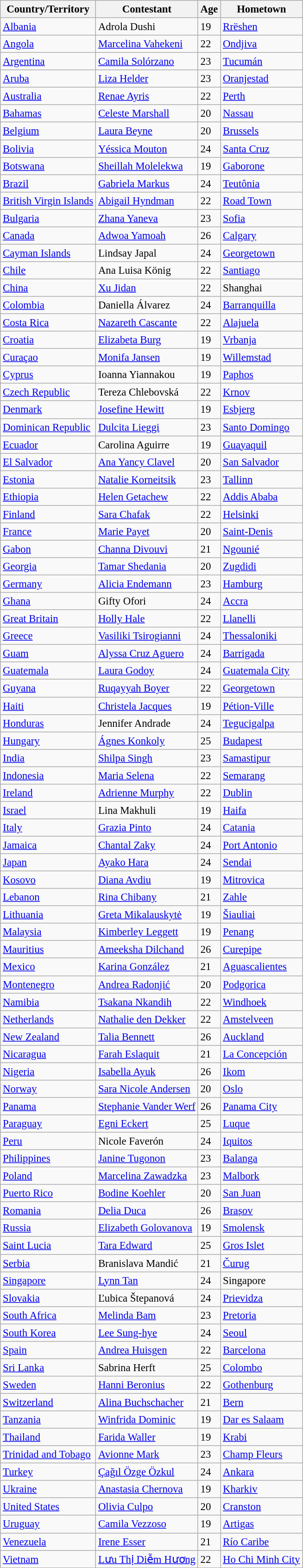<table class="wikitable sortable" style="font-size:95%;">
<tr>
<th>Country/Territory</th>
<th>Contestant</th>
<th>Age</th>
<th>Hometown</th>
</tr>
<tr>
<td> <a href='#'>Albania</a></td>
<td>Adrola Dushi</td>
<td>19</td>
<td><a href='#'>Rrëshen</a></td>
</tr>
<tr>
<td> <a href='#'>Angola</a></td>
<td><a href='#'>Marcelina Vahekeni</a></td>
<td>22</td>
<td><a href='#'>Ondjiva</a></td>
</tr>
<tr>
<td> <a href='#'>Argentina</a></td>
<td><a href='#'>Camila Solórzano</a></td>
<td>23</td>
<td><a href='#'>Tucumán</a></td>
</tr>
<tr>
<td> <a href='#'>Aruba</a></td>
<td><a href='#'>Liza Helder</a></td>
<td>23</td>
<td><a href='#'>Oranjestad</a></td>
</tr>
<tr>
<td> <a href='#'>Australia</a></td>
<td><a href='#'>Renae Ayris</a></td>
<td>22</td>
<td><a href='#'>Perth</a></td>
</tr>
<tr>
<td> <a href='#'>Bahamas</a></td>
<td><a href='#'>Celeste Marshall</a></td>
<td>20</td>
<td><a href='#'>Nassau</a></td>
</tr>
<tr>
<td> <a href='#'>Belgium</a></td>
<td><a href='#'>Laura Beyne</a></td>
<td>20</td>
<td><a href='#'>Brussels</a></td>
</tr>
<tr>
<td> <a href='#'>Bolivia</a></td>
<td><a href='#'>Yéssica Mouton</a></td>
<td>24</td>
<td><a href='#'>Santa Cruz</a></td>
</tr>
<tr>
<td> <a href='#'>Botswana</a></td>
<td><a href='#'>Sheillah Molelekwa</a></td>
<td>19</td>
<td><a href='#'>Gaborone</a></td>
</tr>
<tr>
<td> <a href='#'>Brazil</a></td>
<td><a href='#'>Gabriela Markus</a></td>
<td>24</td>
<td><a href='#'>Teutônia</a></td>
</tr>
<tr>
<td> <a href='#'>British Virgin Islands</a></td>
<td><a href='#'>Abigail Hyndman</a></td>
<td>22</td>
<td><a href='#'>Road Town</a></td>
</tr>
<tr>
<td> <a href='#'>Bulgaria</a></td>
<td><a href='#'>Zhana Yaneva</a></td>
<td>23</td>
<td><a href='#'>Sofia</a></td>
</tr>
<tr>
<td> <a href='#'>Canada</a></td>
<td><a href='#'>Adwoa Yamoah</a></td>
<td>26</td>
<td><a href='#'>Calgary</a></td>
</tr>
<tr>
<td> <a href='#'>Cayman Islands</a></td>
<td>Lindsay Japal</td>
<td>24</td>
<td><a href='#'>Georgetown</a></td>
</tr>
<tr>
<td> <a href='#'>Chile</a></td>
<td>Ana Luisa König</td>
<td>22</td>
<td><a href='#'>Santiago</a></td>
</tr>
<tr>
<td> <a href='#'>China</a></td>
<td><a href='#'>Xu Jidan</a></td>
<td>22</td>
<td>Shanghai</td>
</tr>
<tr>
<td> <a href='#'>Colombia</a></td>
<td>Daniella Álvarez</td>
<td>24</td>
<td><a href='#'>Barranquilla</a></td>
</tr>
<tr>
<td> <a href='#'>Costa Rica</a></td>
<td><a href='#'>Nazareth Cascante</a></td>
<td>22</td>
<td><a href='#'>Alajuela</a></td>
</tr>
<tr>
<td> <a href='#'>Croatia</a></td>
<td><a href='#'>Elizabeta Burg</a></td>
<td>19</td>
<td><a href='#'>Vrbanja</a></td>
</tr>
<tr>
<td> <a href='#'>Curaçao</a></td>
<td><a href='#'>Monifa Jansen</a></td>
<td>19</td>
<td><a href='#'>Willemstad</a></td>
</tr>
<tr>
<td> <a href='#'>Cyprus</a></td>
<td>Ioanna Yiannakou</td>
<td>19</td>
<td><a href='#'>Paphos</a></td>
</tr>
<tr>
<td> <a href='#'>Czech Republic</a></td>
<td>Tereza Chlebovská</td>
<td>22</td>
<td><a href='#'>Krnov</a></td>
</tr>
<tr>
<td> <a href='#'>Denmark</a></td>
<td><a href='#'>Josefine Hewitt</a></td>
<td>19</td>
<td><a href='#'>Esbjerg</a></td>
</tr>
<tr>
<td> <a href='#'>Dominican Republic</a></td>
<td><a href='#'>Dulcita Lieggi</a></td>
<td>23</td>
<td><a href='#'>Santo Domingo</a></td>
</tr>
<tr>
<td> <a href='#'>Ecuador</a></td>
<td>Carolina Aguirre</td>
<td>19</td>
<td><a href='#'>Guayaquil</a></td>
</tr>
<tr>
<td> <a href='#'>El Salvador</a></td>
<td><a href='#'>Ana Yancy Clavel</a></td>
<td>20</td>
<td><a href='#'>San Salvador</a></td>
</tr>
<tr>
<td> <a href='#'>Estonia</a></td>
<td><a href='#'>Natalie Korneitsik</a></td>
<td>23</td>
<td><a href='#'>Tallinn</a></td>
</tr>
<tr>
<td> <a href='#'>Ethiopia</a></td>
<td><a href='#'>Helen Getachew</a></td>
<td>22</td>
<td><a href='#'>Addis Ababa</a></td>
</tr>
<tr>
<td> <a href='#'>Finland</a></td>
<td><a href='#'>Sara Chafak</a></td>
<td>22</td>
<td><a href='#'>Helsinki</a></td>
</tr>
<tr>
<td> <a href='#'>France</a></td>
<td><a href='#'>Marie Payet</a></td>
<td>20</td>
<td><a href='#'>Saint-Denis</a></td>
</tr>
<tr>
<td> <a href='#'>Gabon</a></td>
<td><a href='#'>Channa Divouvi</a></td>
<td>21</td>
<td><a href='#'>Ngounié</a></td>
</tr>
<tr>
<td> <a href='#'>Georgia</a></td>
<td><a href='#'>Tamar Shedania</a></td>
<td>20</td>
<td><a href='#'>Zugdidi</a></td>
</tr>
<tr>
<td> <a href='#'>Germany</a></td>
<td><a href='#'>Alicia Endemann</a></td>
<td>23</td>
<td><a href='#'>Hamburg</a></td>
</tr>
<tr>
<td> <a href='#'>Ghana</a></td>
<td>Gifty Ofori</td>
<td>24</td>
<td><a href='#'>Accra</a></td>
</tr>
<tr>
<td> <a href='#'>Great Britain</a></td>
<td><a href='#'>Holly Hale</a></td>
<td>22</td>
<td><a href='#'>Llanelli</a></td>
</tr>
<tr>
<td> <a href='#'>Greece</a></td>
<td><a href='#'>Vasiliki Tsirogianni</a></td>
<td>24</td>
<td><a href='#'>Thessaloniki</a></td>
</tr>
<tr>
<td> <a href='#'>Guam</a></td>
<td><a href='#'>Alyssa Cruz Aguero</a></td>
<td>24</td>
<td><a href='#'>Barrigada</a></td>
</tr>
<tr>
<td> <a href='#'>Guatemala</a></td>
<td><a href='#'>Laura Godoy</a></td>
<td>24</td>
<td><a href='#'>Guatemala City</a></td>
</tr>
<tr>
<td> <a href='#'>Guyana</a></td>
<td><a href='#'>Ruqayyah Boyer</a></td>
<td>22</td>
<td><a href='#'>Georgetown</a></td>
</tr>
<tr>
<td> <a href='#'>Haiti</a></td>
<td><a href='#'>Christela Jacques</a></td>
<td>19</td>
<td><a href='#'>Pétion-Ville</a></td>
</tr>
<tr>
<td> <a href='#'>Honduras</a></td>
<td>Jennifer Andrade</td>
<td>24</td>
<td><a href='#'>Tegucigalpa</a></td>
</tr>
<tr>
<td> <a href='#'>Hungary</a></td>
<td><a href='#'>Ágnes Konkoly</a></td>
<td>25</td>
<td><a href='#'>Budapest</a></td>
</tr>
<tr>
<td> <a href='#'>India</a></td>
<td><a href='#'>Shilpa Singh</a></td>
<td>23</td>
<td><a href='#'>Samastipur</a></td>
</tr>
<tr>
<td> <a href='#'>Indonesia</a></td>
<td><a href='#'>Maria Selena</a></td>
<td>22</td>
<td><a href='#'>Semarang</a></td>
</tr>
<tr>
<td> <a href='#'>Ireland</a></td>
<td><a href='#'>Adrienne Murphy</a></td>
<td>22</td>
<td><a href='#'>Dublin</a></td>
</tr>
<tr>
<td> <a href='#'>Israel</a></td>
<td>Lina Makhuli</td>
<td>19</td>
<td><a href='#'>Haifa</a></td>
</tr>
<tr>
<td> <a href='#'>Italy</a></td>
<td><a href='#'>Grazia Pinto</a></td>
<td>24</td>
<td><a href='#'>Catania</a></td>
</tr>
<tr>
<td> <a href='#'>Jamaica</a></td>
<td><a href='#'>Chantal Zaky</a></td>
<td>24</td>
<td><a href='#'>Port Antonio</a></td>
</tr>
<tr>
<td> <a href='#'>Japan</a></td>
<td><a href='#'>Ayako Hara</a></td>
<td>24</td>
<td><a href='#'>Sendai</a></td>
</tr>
<tr>
<td> <a href='#'>Kosovo</a></td>
<td><a href='#'>Diana Avdiu</a></td>
<td>19</td>
<td><a href='#'>Mitrovica</a></td>
</tr>
<tr>
<td> <a href='#'>Lebanon</a></td>
<td><a href='#'>Rina Chibany</a></td>
<td>21</td>
<td><a href='#'>Zahle</a></td>
</tr>
<tr>
<td> <a href='#'>Lithuania</a></td>
<td><a href='#'>Greta Mikalauskytė</a></td>
<td>19</td>
<td><a href='#'>Šiauliai</a></td>
</tr>
<tr>
<td> <a href='#'>Malaysia</a></td>
<td><a href='#'>Kimberley Leggett</a></td>
<td>19</td>
<td><a href='#'>Penang</a></td>
</tr>
<tr>
<td> <a href='#'>Mauritius</a></td>
<td><a href='#'>Ameeksha Dilchand</a></td>
<td>26</td>
<td><a href='#'>Curepipe</a></td>
</tr>
<tr>
<td> <a href='#'>Mexico</a></td>
<td><a href='#'>Karina González</a></td>
<td>21</td>
<td><a href='#'>Aguascalientes</a></td>
</tr>
<tr>
<td> <a href='#'>Montenegro</a></td>
<td><a href='#'>Andrea Radonjić</a></td>
<td>20</td>
<td><a href='#'>Podgorica</a></td>
</tr>
<tr>
<td> <a href='#'>Namibia</a></td>
<td><a href='#'>Tsakana Nkandih</a></td>
<td>22</td>
<td><a href='#'>Windhoek</a></td>
</tr>
<tr>
<td> <a href='#'>Netherlands</a></td>
<td><a href='#'>Nathalie den Dekker</a></td>
<td>22</td>
<td><a href='#'>Amstelveen</a></td>
</tr>
<tr>
<td> <a href='#'>New Zealand</a></td>
<td><a href='#'>Talia Bennett</a></td>
<td>26</td>
<td><a href='#'>Auckland</a></td>
</tr>
<tr>
<td> <a href='#'>Nicaragua</a></td>
<td><a href='#'>Farah Eslaquit</a></td>
<td>21</td>
<td><a href='#'>La Concepción</a></td>
</tr>
<tr>
<td> <a href='#'>Nigeria</a></td>
<td><a href='#'>Isabella Ayuk</a></td>
<td>26</td>
<td><a href='#'>Ikom</a></td>
</tr>
<tr>
<td> <a href='#'>Norway</a></td>
<td><a href='#'>Sara Nicole Andersen</a></td>
<td>20</td>
<td><a href='#'>Oslo</a></td>
</tr>
<tr>
<td> <a href='#'>Panama</a></td>
<td><a href='#'>Stephanie Vander Werf</a></td>
<td>26</td>
<td><a href='#'>Panama City</a></td>
</tr>
<tr>
<td> <a href='#'>Paraguay</a></td>
<td><a href='#'>Egni Eckert</a></td>
<td>25</td>
<td><a href='#'>Luque</a></td>
</tr>
<tr>
<td> <a href='#'>Peru</a></td>
<td>Nicole Faverón</td>
<td>24</td>
<td><a href='#'>Iquitos</a></td>
</tr>
<tr>
<td> <a href='#'>Philippines</a></td>
<td><a href='#'>Janine Tugonon</a></td>
<td>23</td>
<td><a href='#'>Balanga</a></td>
</tr>
<tr>
<td> <a href='#'>Poland</a></td>
<td><a href='#'>Marcelina Zawadzka</a></td>
<td>23</td>
<td><a href='#'>Malbork</a></td>
</tr>
<tr>
<td> <a href='#'>Puerto Rico</a></td>
<td><a href='#'>Bodine Koehler</a></td>
<td>20</td>
<td><a href='#'>San Juan</a></td>
</tr>
<tr>
<td> <a href='#'>Romania</a></td>
<td><a href='#'>Delia Duca</a></td>
<td>26</td>
<td><a href='#'>Brașov</a></td>
</tr>
<tr>
<td> <a href='#'>Russia</a></td>
<td><a href='#'>Elizabeth Golovanova</a></td>
<td>19</td>
<td><a href='#'>Smolensk</a></td>
</tr>
<tr>
<td> <a href='#'>Saint Lucia</a></td>
<td><a href='#'>Tara Edward</a></td>
<td>25</td>
<td><a href='#'>Gros Islet</a></td>
</tr>
<tr>
<td> <a href='#'>Serbia</a></td>
<td>Branislava Mandić</td>
<td>21</td>
<td><a href='#'>Čurug</a></td>
</tr>
<tr>
<td> <a href='#'>Singapore</a></td>
<td><a href='#'>Lynn Tan</a></td>
<td>24</td>
<td>Singapore</td>
</tr>
<tr>
<td> <a href='#'>Slovakia</a></td>
<td>Ľubica Štepanová</td>
<td>24</td>
<td><a href='#'>Prievidza</a></td>
</tr>
<tr>
<td> <a href='#'>South Africa</a></td>
<td><a href='#'>Melinda Bam</a></td>
<td>23</td>
<td><a href='#'>Pretoria</a></td>
</tr>
<tr>
<td> <a href='#'>South Korea</a></td>
<td><a href='#'>Lee Sung-hye</a></td>
<td>24</td>
<td><a href='#'>Seoul</a></td>
</tr>
<tr>
<td> <a href='#'>Spain</a></td>
<td><a href='#'>Andrea Huisgen</a></td>
<td>22</td>
<td><a href='#'>Barcelona</a></td>
</tr>
<tr>
<td> <a href='#'>Sri Lanka</a></td>
<td>Sabrina Herft</td>
<td>25</td>
<td><a href='#'>Colombo</a></td>
</tr>
<tr>
<td> <a href='#'>Sweden</a></td>
<td><a href='#'>Hanni Beronius</a></td>
<td>22</td>
<td><a href='#'>Gothenburg</a></td>
</tr>
<tr>
<td> <a href='#'>Switzerland</a></td>
<td><a href='#'>Alina Buchschacher</a></td>
<td>21</td>
<td><a href='#'>Bern</a></td>
</tr>
<tr>
<td> <a href='#'>Tanzania</a></td>
<td><a href='#'>Winfrida Dominic</a></td>
<td>19</td>
<td><a href='#'>Dar es Salaam</a></td>
</tr>
<tr>
<td> <a href='#'>Thailand</a></td>
<td><a href='#'>Farida Waller</a></td>
<td>19</td>
<td><a href='#'>Krabi</a></td>
</tr>
<tr>
<td> <a href='#'>Trinidad and Tobago</a></td>
<td><a href='#'>Avionne Mark</a></td>
<td>23</td>
<td><a href='#'>Champ Fleurs</a></td>
</tr>
<tr>
<td> <a href='#'>Turkey</a></td>
<td><a href='#'>Çağıl Özge Özkul</a></td>
<td>24</td>
<td><a href='#'>Ankara</a></td>
</tr>
<tr>
<td> <a href='#'>Ukraine</a></td>
<td><a href='#'>Anastasia Chernova</a></td>
<td>19</td>
<td><a href='#'>Kharkiv</a></td>
</tr>
<tr>
<td> <a href='#'>United States</a></td>
<td><a href='#'>Olivia Culpo</a></td>
<td>20</td>
<td><a href='#'>Cranston</a></td>
</tr>
<tr>
<td> <a href='#'>Uruguay</a></td>
<td><a href='#'>Camila Vezzoso</a></td>
<td>19</td>
<td><a href='#'>Artigas</a></td>
</tr>
<tr>
<td> <a href='#'>Venezuela</a></td>
<td><a href='#'>Irene Esser</a></td>
<td>21</td>
<td><a href='#'>Río Caribe</a></td>
</tr>
<tr>
<td> <a href='#'>Vietnam</a></td>
<td><a href='#'>Lưu Thị Diễm Hương</a></td>
<td>22</td>
<td><a href='#'>Ho Chi Minh City</a></td>
</tr>
</table>
